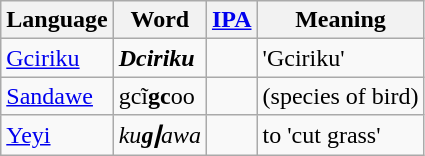<table class="wikitable">
<tr>
<th>Language</th>
<th>Word</th>
<th><a href='#'>IPA</a></th>
<th>Meaning</th>
</tr>
<tr>
<td><a href='#'>Gciriku</a></td>
<td><strong><em>Dc<strong>iriku<em></td>
<td align="center"></td>
<td>'Gciriku'</td>
</tr>
<tr>
<td><a href='#'>Sandawe</a></td>
<td></em></strong>gc</strong>ĩ<strong>gc</strong>oo</em></td>
<td align="center"></td>
<td>(species of bird)</td>
</tr>
<tr>
<td><a href='#'>Yeyi</a></td>
<td><em>ku<strong>gǀ</strong>awa</em></td>
<td align="center"></td>
<td>to 'cut grass'</td>
</tr>
</table>
